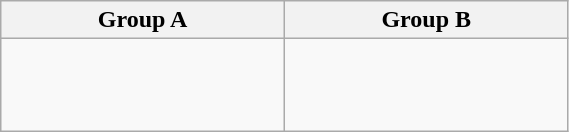<table class=wikitable width=30%>
<tr>
<th width=15%>Group A</th>
<th width=15%>Group B</th>
</tr>
<tr>
<td><br><br><br></td>
<td><br><br><br></td>
</tr>
</table>
